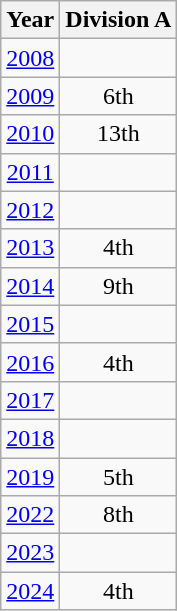<table class="wikitable" style="text-align:center">
<tr>
<th>Year</th>
<th>Division A</th>
</tr>
<tr>
<td><a href='#'>2008</a></td>
<td></td>
</tr>
<tr>
<td><a href='#'>2009</a></td>
<td>6th</td>
</tr>
<tr>
<td><a href='#'>2010</a></td>
<td>13th</td>
</tr>
<tr>
<td><a href='#'>2011</a></td>
<td></td>
</tr>
<tr>
<td><a href='#'>2012</a></td>
<td></td>
</tr>
<tr>
<td><a href='#'>2013</a></td>
<td>4th</td>
</tr>
<tr>
<td><a href='#'>2014</a></td>
<td>9th</td>
</tr>
<tr>
<td><a href='#'>2015</a></td>
<td></td>
</tr>
<tr>
<td><a href='#'>2016</a></td>
<td>4th</td>
</tr>
<tr>
<td><a href='#'>2017</a></td>
<td></td>
</tr>
<tr>
<td><a href='#'>2018</a></td>
<td></td>
</tr>
<tr>
<td><a href='#'>2019</a></td>
<td>5th</td>
</tr>
<tr>
<td><a href='#'>2022</a></td>
<td>8th</td>
</tr>
<tr>
<td><a href='#'>2023</a></td>
<td></td>
</tr>
<tr>
<td><a href='#'>2024</a></td>
<td>4th</td>
</tr>
</table>
